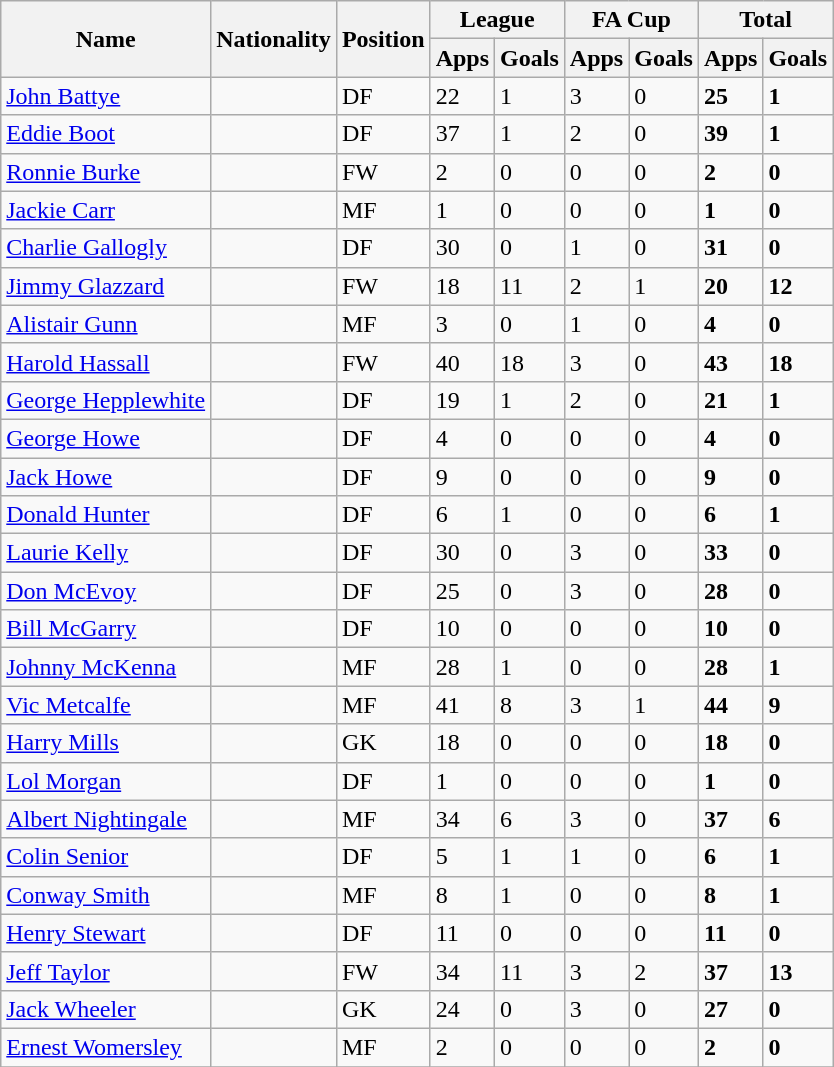<table class="wikitable sortable">
<tr>
<th scope=col rowspan=2>Name</th>
<th scope=col rowspan=2>Nationality</th>
<th scope=col rowspan=2>Position</th>
<th colspan=2>League</th>
<th colspan=2>FA Cup</th>
<th colspan=2>Total</th>
</tr>
<tr>
<th>Apps</th>
<th>Goals</th>
<th>Apps</th>
<th>Goals</th>
<th>Apps</th>
<th>Goals</th>
</tr>
<tr>
<td><a href='#'>John Battye</a></td>
<td></td>
<td>DF</td>
<td>22</td>
<td>1</td>
<td>3</td>
<td>0</td>
<td><strong>25</strong></td>
<td><strong>1</strong></td>
</tr>
<tr>
<td><a href='#'>Eddie Boot</a></td>
<td></td>
<td>DF</td>
<td>37</td>
<td>1</td>
<td>2</td>
<td>0</td>
<td><strong>39</strong></td>
<td><strong>1</strong></td>
</tr>
<tr>
<td><a href='#'>Ronnie Burke</a></td>
<td></td>
<td>FW</td>
<td>2</td>
<td>0</td>
<td>0</td>
<td>0</td>
<td><strong>2</strong></td>
<td><strong>0</strong></td>
</tr>
<tr>
<td><a href='#'>Jackie Carr</a></td>
<td></td>
<td>MF</td>
<td>1</td>
<td>0</td>
<td>0</td>
<td>0</td>
<td><strong>1</strong></td>
<td><strong>0</strong></td>
</tr>
<tr>
<td><a href='#'>Charlie Gallogly</a></td>
<td></td>
<td>DF</td>
<td>30</td>
<td>0</td>
<td>1</td>
<td>0</td>
<td><strong>31</strong></td>
<td><strong>0</strong></td>
</tr>
<tr>
<td><a href='#'>Jimmy Glazzard</a></td>
<td></td>
<td>FW</td>
<td>18</td>
<td>11</td>
<td>2</td>
<td>1</td>
<td><strong>20</strong></td>
<td><strong>12</strong></td>
</tr>
<tr>
<td><a href='#'>Alistair Gunn</a></td>
<td></td>
<td>MF</td>
<td>3</td>
<td>0</td>
<td>1</td>
<td>0</td>
<td><strong>4</strong></td>
<td><strong>0</strong></td>
</tr>
<tr>
<td><a href='#'>Harold Hassall</a></td>
<td></td>
<td>FW</td>
<td>40</td>
<td>18</td>
<td>3</td>
<td>0</td>
<td><strong>43</strong></td>
<td><strong>18</strong></td>
</tr>
<tr>
<td><a href='#'>George Hepplewhite</a></td>
<td></td>
<td>DF</td>
<td>19</td>
<td>1</td>
<td>2</td>
<td>0</td>
<td><strong>21</strong></td>
<td><strong>1</strong></td>
</tr>
<tr>
<td><a href='#'>George Howe</a></td>
<td></td>
<td>DF</td>
<td>4</td>
<td>0</td>
<td>0</td>
<td>0</td>
<td><strong>4</strong></td>
<td><strong>0</strong></td>
</tr>
<tr>
<td><a href='#'>Jack Howe</a></td>
<td></td>
<td>DF</td>
<td>9</td>
<td>0</td>
<td>0</td>
<td>0</td>
<td><strong>9</strong></td>
<td><strong>0</strong></td>
</tr>
<tr>
<td><a href='#'>Donald Hunter</a></td>
<td></td>
<td>DF</td>
<td>6</td>
<td>1</td>
<td>0</td>
<td>0</td>
<td><strong>6</strong></td>
<td><strong>1</strong></td>
</tr>
<tr>
<td><a href='#'>Laurie Kelly</a></td>
<td></td>
<td>DF</td>
<td>30</td>
<td>0</td>
<td>3</td>
<td>0</td>
<td><strong>33</strong></td>
<td><strong>0</strong></td>
</tr>
<tr>
<td><a href='#'>Don McEvoy</a></td>
<td></td>
<td>DF</td>
<td>25</td>
<td>0</td>
<td>3</td>
<td>0</td>
<td><strong>28</strong></td>
<td><strong>0</strong></td>
</tr>
<tr>
<td><a href='#'>Bill McGarry</a></td>
<td></td>
<td>DF</td>
<td>10</td>
<td>0</td>
<td>0</td>
<td>0</td>
<td><strong>10</strong></td>
<td><strong>0</strong></td>
</tr>
<tr>
<td><a href='#'>Johnny McKenna</a></td>
<td></td>
<td>MF</td>
<td>28</td>
<td>1</td>
<td>0</td>
<td>0</td>
<td><strong>28</strong></td>
<td><strong>1</strong></td>
</tr>
<tr>
<td><a href='#'>Vic Metcalfe</a></td>
<td></td>
<td>MF</td>
<td>41</td>
<td>8</td>
<td>3</td>
<td>1</td>
<td><strong>44</strong></td>
<td><strong>9</strong></td>
</tr>
<tr>
<td><a href='#'>Harry Mills</a></td>
<td></td>
<td>GK</td>
<td>18</td>
<td>0</td>
<td>0</td>
<td>0</td>
<td><strong>18</strong></td>
<td><strong>0</strong></td>
</tr>
<tr>
<td><a href='#'>Lol Morgan</a></td>
<td></td>
<td>DF</td>
<td>1</td>
<td>0</td>
<td>0</td>
<td>0</td>
<td><strong>1</strong></td>
<td><strong>0</strong></td>
</tr>
<tr>
<td><a href='#'>Albert Nightingale</a></td>
<td></td>
<td>MF</td>
<td>34</td>
<td>6</td>
<td>3</td>
<td>0</td>
<td><strong>37</strong></td>
<td><strong>6</strong></td>
</tr>
<tr>
<td><a href='#'>Colin Senior</a></td>
<td></td>
<td>DF</td>
<td>5</td>
<td>1</td>
<td>1</td>
<td>0</td>
<td><strong>6</strong></td>
<td><strong>1</strong></td>
</tr>
<tr>
<td><a href='#'>Conway Smith</a></td>
<td></td>
<td>MF</td>
<td>8</td>
<td>1</td>
<td>0</td>
<td>0</td>
<td><strong>8</strong></td>
<td><strong>1</strong></td>
</tr>
<tr>
<td><a href='#'>Henry Stewart</a></td>
<td></td>
<td>DF</td>
<td>11</td>
<td>0</td>
<td>0</td>
<td>0</td>
<td><strong>11</strong></td>
<td><strong>0</strong></td>
</tr>
<tr>
<td><a href='#'>Jeff Taylor</a></td>
<td></td>
<td>FW</td>
<td>34</td>
<td>11</td>
<td>3</td>
<td>2</td>
<td><strong>37</strong></td>
<td><strong>13</strong></td>
</tr>
<tr>
<td><a href='#'>Jack Wheeler</a></td>
<td></td>
<td>GK</td>
<td>24</td>
<td>0</td>
<td>3</td>
<td>0</td>
<td><strong>27</strong></td>
<td><strong>0</strong></td>
</tr>
<tr>
<td><a href='#'>Ernest Womersley</a></td>
<td></td>
<td>MF</td>
<td>2</td>
<td>0</td>
<td>0</td>
<td>0</td>
<td><strong>2</strong></td>
<td><strong>0</strong></td>
</tr>
<tr>
</tr>
</table>
